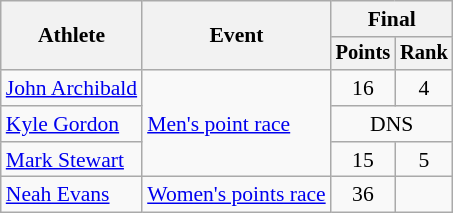<table class="wikitable" style="font-size:90%;">
<tr>
<th rowspan=2>Athlete</th>
<th rowspan=2>Event</th>
<th colspan=2>Final</th>
</tr>
<tr style="font-size:95%">
<th>Points</th>
<th>Rank</th>
</tr>
<tr align=center>
<td align=left><a href='#'>John Archibald</a></td>
<td align=left rowspan=3><a href='#'>Men's point race</a></td>
<td>16</td>
<td>4</td>
</tr>
<tr align=center>
<td align=left><a href='#'>Kyle Gordon</a></td>
<td colspan=2>DNS</td>
</tr>
<tr align=center>
<td align=left><a href='#'>Mark Stewart</a></td>
<td>15</td>
<td>5</td>
</tr>
<tr align=center>
<td align=left><a href='#'>Neah Evans</a></td>
<td align=left><a href='#'>Women's points race</a></td>
<td>36</td>
<td></td>
</tr>
</table>
